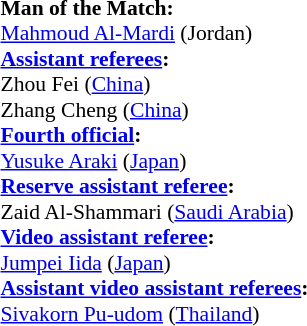<table style="width:100%; font-size:90%;">
<tr>
<td><br><strong>Man of the Match:</strong>
<br><a href='#'>Mahmoud Al-Mardi</a> (Jordan)<br><strong><a href='#'>Assistant referees</a>:</strong>
<br>Zhou Fei (<a href='#'>China</a>)
<br>Zhang Cheng (<a href='#'>China</a>)
<br><strong><a href='#'>Fourth official</a>:</strong>
<br><a href='#'>Yusuke Araki</a> (<a href='#'>Japan</a>)
<br><strong><a href='#'>Reserve assistant referee</a>:</strong>
<br>Zaid Al-Shammari (<a href='#'>Saudi Arabia</a>)
<br><strong><a href='#'>Video assistant referee</a>:</strong>
<br><a href='#'>Jumpei Iida</a> (<a href='#'>Japan</a>)
<br><strong><a href='#'>Assistant video assistant referees</a>:</strong>
<br><a href='#'>Sivakorn Pu-udom</a> (<a href='#'>Thailand</a>)</td>
</tr>
</table>
